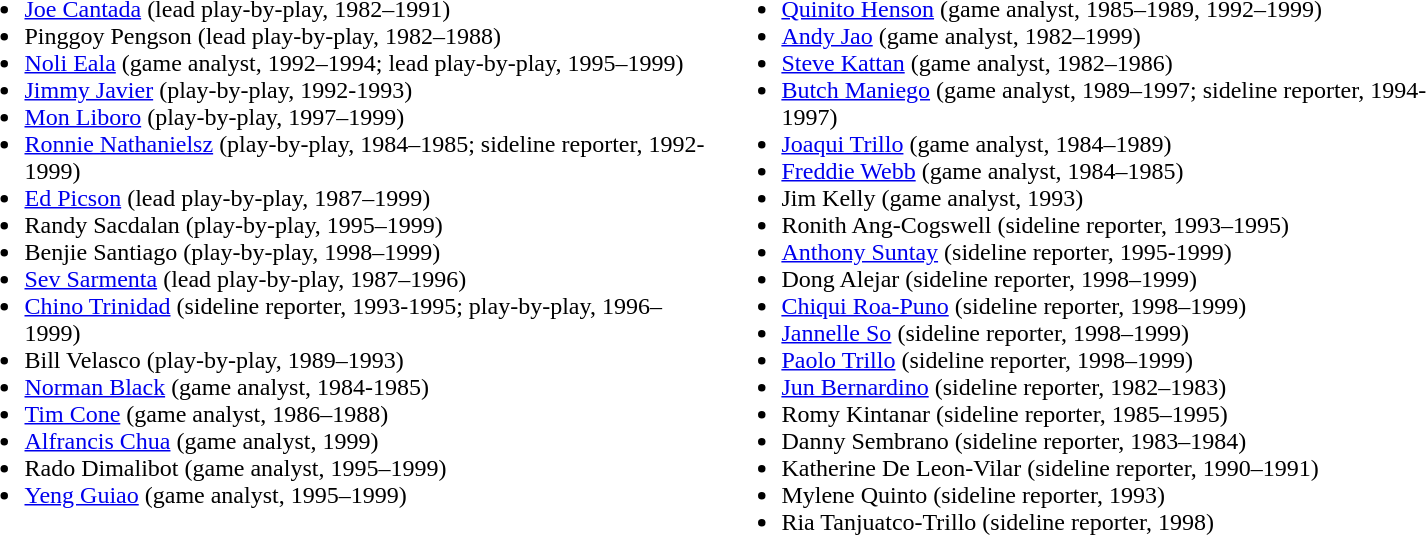<table style="width:80%;">
<tr valign ="top">
<td width=40%><br><ul><li><a href='#'>Joe Cantada</a> (lead play-by-play, 1982–1991)</li><li>Pinggoy Pengson (lead play-by-play, 1982–1988)</li><li><a href='#'>Noli Eala</a> (game analyst, 1992–1994; lead play-by-play, 1995–1999)</li><li><a href='#'>Jimmy Javier</a> (play-by-play, 1992-1993)</li><li><a href='#'>Mon Liboro</a> (play-by-play, 1997–1999)</li><li><a href='#'>Ronnie Nathanielsz</a> (play-by-play, 1984–1985; sideline reporter, 1992-1999)</li><li><a href='#'>Ed Picson</a> (lead play-by-play, 1987–1999)</li><li>Randy Sacdalan (play-by-play, 1995–1999)</li><li>Benjie Santiago (play-by-play, 1998–1999)</li><li><a href='#'>Sev Sarmenta</a> (lead play-by-play, 1987–1996)</li><li><a href='#'>Chino Trinidad</a> (sideline reporter, 1993-1995; play-by-play, 1996–1999)</li><li>Bill Velasco (play-by-play, 1989–1993)</li><li><a href='#'>Norman Black</a> (game analyst, 1984-1985)</li><li><a href='#'>Tim Cone</a> (game analyst, 1986–1988)</li><li><a href='#'>Alfrancis Chua</a> (game analyst, 1999)</li><li>Rado Dimalibot (game analyst, 1995–1999)</li><li><a href='#'>Yeng Guiao</a> (game analyst, 1995–1999)</li></ul></td>
<td width=40%><br><ul><li><a href='#'>Quinito Henson</a> (game analyst, 1985–1989, 1992–1999)</li><li><a href='#'>Andy Jao</a> (game analyst, 1982–1999)</li><li><a href='#'>Steve Kattan</a> (game analyst, 1982–1986)</li><li><a href='#'>Butch Maniego</a> (game analyst, 1989–1997; sideline reporter, 1994-1997)</li><li><a href='#'>Joaqui Trillo</a> (game analyst, 1984–1989)</li><li><a href='#'>Freddie Webb</a> (game analyst, 1984–1985)</li><li>Jim Kelly (game analyst, 1993)</li><li>Ronith Ang-Cogswell (sideline reporter, 1993–1995)</li><li><a href='#'>Anthony Suntay</a> (sideline reporter, 1995-1999)</li><li>Dong Alejar (sideline reporter, 1998–1999)</li><li><a href='#'>Chiqui Roa-Puno</a> (sideline reporter, 1998–1999)</li><li><a href='#'>Jannelle So</a> (sideline reporter, 1998–1999)</li><li><a href='#'>Paolo Trillo</a> (sideline reporter, 1998–1999)</li><li><a href='#'>Jun Bernardino</a> (sideline reporter, 1982–1983)</li><li>Romy Kintanar (sideline reporter, 1985–1995)</li><li>Danny Sembrano (sideline reporter, 1983–1984)</li><li>Katherine De Leon-Vilar (sideline reporter, 1990–1991)</li><li>Mylene Quinto (sideline reporter, 1993)</li><li>Ria Tanjuatco-Trillo (sideline reporter, 1998)</li></ul></td>
</tr>
</table>
